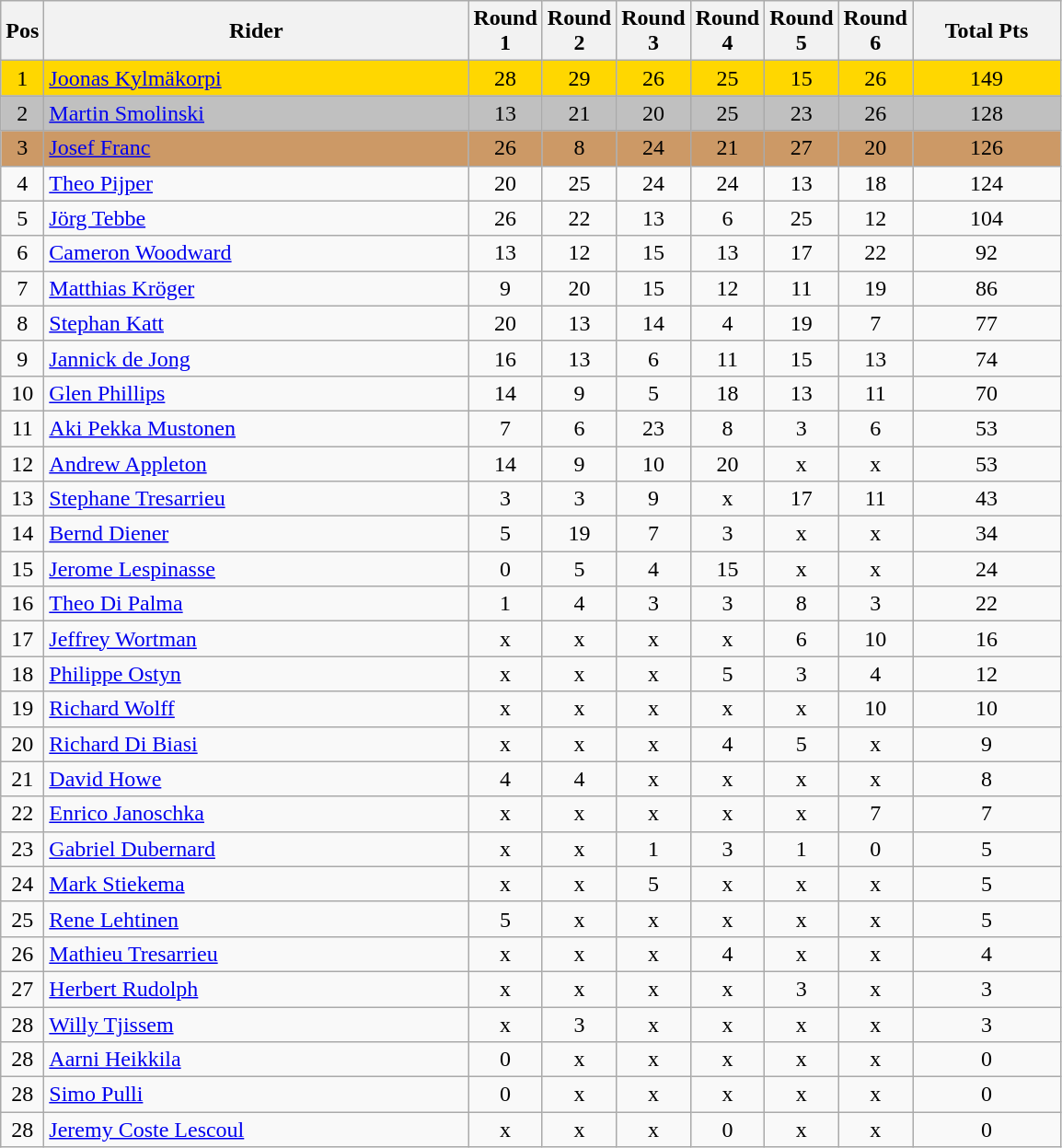<table class="wikitable" style="font-size: 100%">
<tr>
<th width=20>Pos</th>
<th width=300>Rider</th>
<th width=40>Round 1</th>
<th width=40>Round 2</th>
<th width=40>Round 3</th>
<th width=40>Round 4</th>
<th width=40>Round 5</th>
<th width=40>Round 6</th>
<th width=100>Total Pts</th>
</tr>
<tr align=center style="background-color: gold;">
<td>1</td>
<td align="left"> <a href='#'>Joonas Kylmäkorpi</a></td>
<td>28</td>
<td>29</td>
<td>26</td>
<td>25</td>
<td>15</td>
<td>26</td>
<td>149</td>
</tr>
<tr align=center style="background-color: silver;">
<td>2</td>
<td align="left"> <a href='#'>Martin Smolinski</a></td>
<td>13</td>
<td>21</td>
<td>20</td>
<td>25</td>
<td>23</td>
<td>26</td>
<td>128</td>
</tr>
<tr align=center style="background-color: #cc9966;">
<td>3</td>
<td align="left"> <a href='#'>Josef Franc</a></td>
<td>26</td>
<td>8</td>
<td>24</td>
<td>21</td>
<td>27</td>
<td>20</td>
<td>126</td>
</tr>
<tr align=center>
<td>4</td>
<td align="left"> <a href='#'>Theo Pijper</a></td>
<td>20</td>
<td>25</td>
<td>24</td>
<td>24</td>
<td>13</td>
<td>18</td>
<td>124</td>
</tr>
<tr align=center>
<td>5</td>
<td align="left"> <a href='#'>Jörg Tebbe</a></td>
<td>26</td>
<td>22</td>
<td>13</td>
<td>6</td>
<td>25</td>
<td>12</td>
<td>104</td>
</tr>
<tr align=center>
<td>6</td>
<td align="left"> <a href='#'>Cameron Woodward</a></td>
<td>13</td>
<td>12</td>
<td>15</td>
<td>13</td>
<td>17</td>
<td>22</td>
<td>92</td>
</tr>
<tr align=center>
<td>7</td>
<td align="left"> <a href='#'>Matthias Kröger</a></td>
<td>9</td>
<td>20</td>
<td>15</td>
<td>12</td>
<td>11</td>
<td>19</td>
<td>86</td>
</tr>
<tr align=center>
<td>8</td>
<td align="left"> <a href='#'>Stephan Katt</a></td>
<td>20</td>
<td>13</td>
<td>14</td>
<td>4</td>
<td>19</td>
<td>7</td>
<td>77</td>
</tr>
<tr align=center>
<td>9</td>
<td align="left"> <a href='#'>Jannick de Jong</a></td>
<td>16</td>
<td>13</td>
<td>6</td>
<td>11</td>
<td>15</td>
<td>13</td>
<td>74</td>
</tr>
<tr align=center>
<td>10</td>
<td align="left"> <a href='#'>Glen Phillips</a></td>
<td>14</td>
<td>9</td>
<td>5</td>
<td>18</td>
<td>13</td>
<td>11</td>
<td>70</td>
</tr>
<tr align=center>
<td>11</td>
<td align="left"> <a href='#'>Aki Pekka Mustonen </a></td>
<td>7</td>
<td>6</td>
<td>23</td>
<td>8</td>
<td>3</td>
<td>6</td>
<td>53</td>
</tr>
<tr align=center>
<td>12</td>
<td align="left"> <a href='#'>Andrew Appleton</a></td>
<td>14</td>
<td>9</td>
<td>10</td>
<td>20</td>
<td>x</td>
<td>x</td>
<td>53</td>
</tr>
<tr align=center>
<td>13</td>
<td align="left"> <a href='#'>Stephane Tresarrieu</a></td>
<td>3</td>
<td>3</td>
<td>9</td>
<td>x</td>
<td>17</td>
<td>11</td>
<td>43</td>
</tr>
<tr align=center>
<td>14</td>
<td align="left"> <a href='#'>Bernd Diener</a></td>
<td>5</td>
<td>19</td>
<td>7</td>
<td>3</td>
<td>x</td>
<td>x</td>
<td>34</td>
</tr>
<tr align=center>
<td>15</td>
<td align="left"> <a href='#'>Jerome Lespinasse</a></td>
<td>0</td>
<td>5</td>
<td>4</td>
<td>15</td>
<td>x</td>
<td>x</td>
<td>24</td>
</tr>
<tr align=center>
<td>16</td>
<td align="left"> <a href='#'>Theo Di Palma</a></td>
<td>1</td>
<td>4</td>
<td>3</td>
<td>3</td>
<td>8</td>
<td>3</td>
<td>22</td>
</tr>
<tr align=center>
<td>17</td>
<td align="left"> <a href='#'>Jeffrey Wortman</a></td>
<td>x</td>
<td>x</td>
<td>x</td>
<td>x</td>
<td>6</td>
<td>10</td>
<td>16</td>
</tr>
<tr align=center>
<td>18</td>
<td align="left"> <a href='#'>Philippe Ostyn</a></td>
<td>x</td>
<td>x</td>
<td>x</td>
<td>5</td>
<td>3</td>
<td>4</td>
<td>12</td>
</tr>
<tr align=center>
<td>19</td>
<td align="left"> <a href='#'>Richard Wolff</a></td>
<td>x</td>
<td>x</td>
<td>x</td>
<td>x</td>
<td>x</td>
<td>10</td>
<td>10</td>
</tr>
<tr align=center>
<td>20</td>
<td align="left"> <a href='#'>Richard Di Biasi</a></td>
<td>x</td>
<td>x</td>
<td>x</td>
<td>4</td>
<td>5</td>
<td>x</td>
<td>9</td>
</tr>
<tr align=center>
<td>21</td>
<td align="left"> <a href='#'>David Howe</a></td>
<td>4</td>
<td>4</td>
<td>x</td>
<td>x</td>
<td>x</td>
<td>x</td>
<td>8</td>
</tr>
<tr align=center>
<td>22</td>
<td align="left"> <a href='#'>Enrico Janoschka</a></td>
<td>x</td>
<td>x</td>
<td>x</td>
<td>x</td>
<td>x</td>
<td>7</td>
<td>7</td>
</tr>
<tr align=center>
<td>23</td>
<td align="left"> <a href='#'>Gabriel Dubernard</a></td>
<td>x</td>
<td>x</td>
<td>1</td>
<td>3</td>
<td>1</td>
<td>0</td>
<td>5</td>
</tr>
<tr align=center>
<td>24</td>
<td align="left"> <a href='#'>Mark Stiekema</a></td>
<td>x</td>
<td>x</td>
<td>5</td>
<td>x</td>
<td>x</td>
<td>x</td>
<td>5</td>
</tr>
<tr align=center>
<td>25</td>
<td align="left"> <a href='#'>Rene Lehtinen</a></td>
<td>5</td>
<td>x</td>
<td>x</td>
<td>x</td>
<td>x</td>
<td>x</td>
<td>5</td>
</tr>
<tr align=center>
<td>26</td>
<td align="left"> <a href='#'>Mathieu Tresarrieu</a></td>
<td>x</td>
<td>x</td>
<td>x</td>
<td>4</td>
<td>x</td>
<td>x</td>
<td>4</td>
</tr>
<tr align=center>
<td>27</td>
<td align="left"> <a href='#'>Herbert Rudolph</a></td>
<td>x</td>
<td>x</td>
<td>x</td>
<td>x</td>
<td>3</td>
<td>x</td>
<td>3</td>
</tr>
<tr align=center>
<td>28</td>
<td align="left"> <a href='#'>Willy Tjissem</a></td>
<td>x</td>
<td>3</td>
<td>x</td>
<td>x</td>
<td>x</td>
<td>x</td>
<td>3</td>
</tr>
<tr align=center>
<td>28</td>
<td align="left"> <a href='#'>Aarni Heikkila</a></td>
<td>0</td>
<td>x</td>
<td>x</td>
<td>x</td>
<td>x</td>
<td>x</td>
<td>0</td>
</tr>
<tr align=center>
<td>28</td>
<td align="left"> <a href='#'>Simo Pulli</a></td>
<td>0</td>
<td>x</td>
<td>x</td>
<td>x</td>
<td>x</td>
<td>x</td>
<td>0</td>
</tr>
<tr align=center>
<td>28</td>
<td align="left"> <a href='#'>Jeremy Coste Lescoul</a></td>
<td>x</td>
<td>x</td>
<td>x</td>
<td>0</td>
<td>x</td>
<td>x</td>
<td>0</td>
</tr>
</table>
